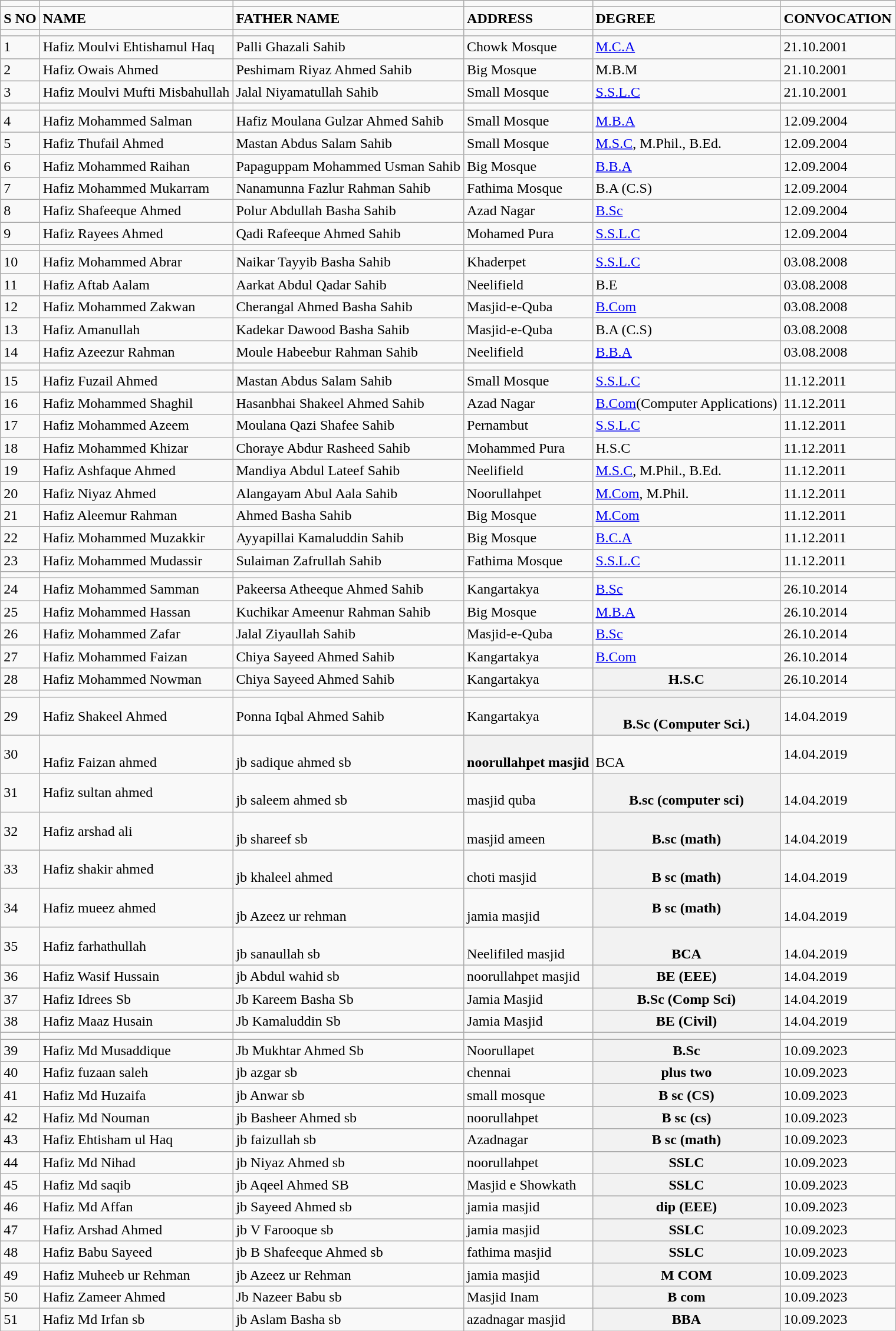<table class="wikitable">
<tr>
<td></td>
<td></td>
<td></td>
<td></td>
<td></td>
<td></td>
</tr>
<tr>
<td><strong>S NO</strong></td>
<td><strong>NAME</strong></td>
<td><strong>FATHER NAME</strong></td>
<td><strong>ADDRESS</strong></td>
<td><strong>DEGREE</strong></td>
<td><strong>CONVOCATION</strong></td>
</tr>
<tr>
<td></td>
<td></td>
<td></td>
<td></td>
<td></td>
<td></td>
</tr>
<tr>
<td>1</td>
<td>Hafiz Moulvi Ehtishamul Haq</td>
<td>Palli Ghazali Sahib</td>
<td>Chowk Mosque</td>
<td><a href='#'>M.C.A</a></td>
<td>21.10.2001</td>
</tr>
<tr>
<td>2</td>
<td>Hafiz Owais Ahmed</td>
<td>Peshimam Riyaz Ahmed Sahib</td>
<td>Big Mosque</td>
<td>M.B.M</td>
<td>21.10.2001</td>
</tr>
<tr>
<td>3</td>
<td>Hafiz Moulvi Mufti Misbahullah</td>
<td>Jalal Niyamatullah Sahib</td>
<td>Small Mosque</td>
<td><a href='#'>S.S.L.C</a></td>
<td>21.10.2001</td>
</tr>
<tr>
<td></td>
<td></td>
<td></td>
<td></td>
<td></td>
<td></td>
</tr>
<tr>
<td>4</td>
<td>Hafiz Mohammed Salman</td>
<td>Hafiz Moulana Gulzar Ahmed Sahib</td>
<td>Small Mosque</td>
<td><a href='#'>M.B.A</a></td>
<td>12.09.2004</td>
</tr>
<tr>
<td>5</td>
<td>Hafiz Thufail Ahmed</td>
<td>Mastan Abdus Salam Sahib</td>
<td>Small Mosque</td>
<td><a href='#'>M.S.C</a>, M.Phil., B.Ed.</td>
<td>12.09.2004</td>
</tr>
<tr>
<td>6</td>
<td>Hafiz Mohammed Raihan</td>
<td>Papaguppam Mohammed Usman Sahib</td>
<td>Big Mosque</td>
<td><a href='#'>B.B.A</a></td>
<td>12.09.2004</td>
</tr>
<tr>
<td>7</td>
<td>Hafiz Mohammed Mukarram</td>
<td>Nanamunna Fazlur Rahman Sahib</td>
<td>Fathima Mosque</td>
<td>B.A (C.S)</td>
<td>12.09.2004</td>
</tr>
<tr>
<td>8</td>
<td>Hafiz Shafeeque Ahmed</td>
<td>Polur Abdullah Basha Sahib</td>
<td>Azad Nagar</td>
<td><a href='#'>B.Sc</a></td>
<td>12.09.2004</td>
</tr>
<tr>
<td>9</td>
<td>Hafiz Rayees Ahmed</td>
<td>Qadi Rafeeque Ahmed Sahib</td>
<td>Mohamed Pura</td>
<td><a href='#'>S.S.L.C</a></td>
<td>12.09.2004</td>
</tr>
<tr>
<td></td>
<td></td>
<td></td>
<td></td>
<td></td>
<td></td>
</tr>
<tr>
<td>10</td>
<td>Hafiz Mohammed Abrar</td>
<td>Naikar Tayyib Basha Sahib</td>
<td>Khaderpet</td>
<td><a href='#'>S.S.L.C</a></td>
<td>03.08.2008</td>
</tr>
<tr>
<td>11</td>
<td>Hafiz Aftab Aalam</td>
<td>Aarkat Abdul Qadar Sahib</td>
<td>Neelifield</td>
<td>B.E</td>
<td>03.08.2008</td>
</tr>
<tr>
<td>12</td>
<td>Hafiz Mohammed Zakwan</td>
<td>Cherangal Ahmed Basha Sahib</td>
<td>Masjid-e-Quba</td>
<td><a href='#'>B.Com</a></td>
<td>03.08.2008</td>
</tr>
<tr>
<td>13</td>
<td>Hafiz Amanullah</td>
<td>Kadekar Dawood Basha Sahib</td>
<td>Masjid-e-Quba</td>
<td>B.A (C.S)</td>
<td>03.08.2008</td>
</tr>
<tr>
<td>14</td>
<td>Hafiz Azeezur Rahman</td>
<td>Moule Habeebur Rahman Sahib</td>
<td>Neelifield</td>
<td><a href='#'>B.B.A</a></td>
<td>03.08.2008</td>
</tr>
<tr>
<td></td>
<td></td>
<td></td>
<td></td>
<td></td>
<td></td>
</tr>
<tr>
<td>15</td>
<td>Hafiz Fuzail Ahmed</td>
<td>Mastan Abdus Salam Sahib</td>
<td>Small Mosque</td>
<td><a href='#'>S.S.L.C</a></td>
<td>11.12.2011</td>
</tr>
<tr>
<td>16</td>
<td>Hafiz Mohammed Shaghil</td>
<td>Hasanbhai Shakeel Ahmed Sahib</td>
<td>Azad Nagar</td>
<td><a href='#'>B.Com</a>(Computer Applications)</td>
<td>11.12.2011</td>
</tr>
<tr>
<td>17</td>
<td>Hafiz Mohammed Azeem</td>
<td>Moulana Qazi Shafee Sahib</td>
<td>Pernambut</td>
<td><a href='#'>S.S.L.C</a></td>
<td>11.12.2011</td>
</tr>
<tr>
<td>18</td>
<td>Hafiz Mohammed Khizar</td>
<td>Choraye Abdur Rasheed Sahib</td>
<td>Mohammed Pura</td>
<td>H.S.C</td>
<td>11.12.2011</td>
</tr>
<tr>
<td>19</td>
<td>Hafiz Ashfaque Ahmed</td>
<td>Mandiya Abdul Lateef Sahib</td>
<td>Neelifield</td>
<td><a href='#'>M.S.C</a>, M.Phil., B.Ed.</td>
<td>11.12.2011</td>
</tr>
<tr>
<td>20</td>
<td>Hafiz Niyaz Ahmed</td>
<td>Alangayam Abul Aala Sahib</td>
<td>Noorullahpet</td>
<td><a href='#'>M.Com</a>, M.Phil.</td>
<td>11.12.2011</td>
</tr>
<tr>
<td>21</td>
<td>Hafiz Aleemur Rahman</td>
<td>Ahmed Basha Sahib</td>
<td>Big Mosque</td>
<td><a href='#'>M.Com</a></td>
<td>11.12.2011</td>
</tr>
<tr>
<td>22</td>
<td>Hafiz Mohammed Muzakkir</td>
<td>Ayyapillai Kamaluddin Sahib</td>
<td>Big Mosque</td>
<td><a href='#'>B.C.A</a></td>
<td>11.12.2011</td>
</tr>
<tr>
<td>23</td>
<td>Hafiz Mohammed Mudassir</td>
<td>Sulaiman Zafrullah Sahib</td>
<td>Fathima Mosque</td>
<td><a href='#'>S.S.L.C</a></td>
<td>11.12.2011</td>
</tr>
<tr>
<td></td>
<td></td>
<td></td>
<td></td>
<td></td>
<td></td>
</tr>
<tr>
<td>24</td>
<td>Hafiz Mohammed Samman</td>
<td>Pakeersa Atheeque Ahmed Sahib</td>
<td>Kangartakya</td>
<td><a href='#'>B.Sc</a></td>
<td>26.10.2014</td>
</tr>
<tr>
<td>25</td>
<td>Hafiz Mohammed Hassan</td>
<td>Kuchikar Ameenur Rahman Sahib</td>
<td>Big Mosque</td>
<td><a href='#'>M.B.A</a></td>
<td>26.10.2014</td>
</tr>
<tr>
<td>26</td>
<td>Hafiz Mohammed Zafar</td>
<td>Jalal Ziyaullah Sahib</td>
<td>Masjid-e-Quba</td>
<td><a href='#'>B.Sc</a></td>
<td>26.10.2014</td>
</tr>
<tr>
<td>27</td>
<td>Hafiz Mohammed Faizan</td>
<td>Chiya Sayeed Ahmed Sahib</td>
<td>Kangartakya</td>
<td><a href='#'>B.Com</a></td>
<td>26.10.2014</td>
</tr>
<tr>
<td>28</td>
<td>Hafiz Mohammed Nowman</td>
<td>Chiya Sayeed Ahmed Sahib</td>
<td>Kangartakya</td>
<th>H.S.C</th>
<td>26.10.2014</td>
</tr>
<tr>
<td></td>
<td></td>
<td></td>
<td></td>
<th></th>
<td></td>
</tr>
<tr>
<td>29</td>
<td>Hafiz Shakeel Ahmed</td>
<td>Ponna Iqbal Ahmed Sahib</td>
<td>Kangartakya</td>
<th><br>B.Sc (Computer Sci.)</th>
<td>14.04.2019</td>
</tr>
<tr>
<td>30</td>
<td><br>Hafiz Faizan ahmed</td>
<td><br>jb sadique ahmed sb</td>
<th><br>noorullahpet masjid</th>
<td><br>BCA</td>
<td>14.04.2019</td>
</tr>
<tr>
<td>31</td>
<td>Hafiz sultan ahmed</td>
<td><br>jb saleem ahmed sb</td>
<td><br>masjid quba</td>
<th><br>B.sc (computer sci)</th>
<td><br>14.04.2019</td>
</tr>
<tr>
<td>32</td>
<td>Hafiz arshad ali</td>
<td><br>jb shareef sb</td>
<td><br>masjid ameen</td>
<th><br>B.sc (math)</th>
<td><br>14.04.2019</td>
</tr>
<tr>
<td>33</td>
<td>Hafiz shakir ahmed</td>
<td><br>jb khaleel ahmed</td>
<td><br>choti masjid</td>
<th><br>B sc (math)</th>
<td><br>14.04.2019</td>
</tr>
<tr>
<td>34</td>
<td>Hafiz mueez ahmed</td>
<td><br>jb Azeez ur rehman</td>
<td><br>jamia masjid</td>
<th>B sc (math)</th>
<td><br>14.04.2019</td>
</tr>
<tr>
<td>35</td>
<td>Hafiz farhathullah</td>
<td><br>jb sanaullah sb</td>
<td><br>Neelifiled masjid</td>
<th><br>BCA</th>
<td><br>14.04.2019</td>
</tr>
<tr>
<td>36</td>
<td>Hafiz Wasif Hussain</td>
<td>jb Abdul wahid sb</td>
<td>noorullahpet masjid</td>
<th>BE (EEE)</th>
<td>14.04.2019</td>
</tr>
<tr>
<td>37</td>
<td>Hafiz Idrees Sb</td>
<td>Jb Kareem Basha Sb</td>
<td>Jamia Masjid</td>
<th>B.Sc (Comp Sci)</th>
<td>14.04.2019</td>
</tr>
<tr>
<td>38</td>
<td>Hafiz Maaz Husain</td>
<td>Jb Kamaluddin Sb</td>
<td>Jamia Masjid</td>
<th>BE (Civil)</th>
<td>14.04.2019</td>
</tr>
<tr>
<td></td>
<td></td>
<td></td>
<td></td>
<th></th>
<td></td>
</tr>
<tr>
<td>39</td>
<td>Hafiz Md Musaddique</td>
<td>Jb Mukhtar Ahmed Sb</td>
<td>Noorullapet</td>
<th>B.Sc</th>
<td>10.09.2023</td>
</tr>
<tr>
<td>40</td>
<td>Hafiz fuzaan saleh</td>
<td>jb azgar sb</td>
<td>chennai</td>
<th>plus two</th>
<td>10.09.2023</td>
</tr>
<tr>
<td>41</td>
<td>Hafiz Md Huzaifa</td>
<td>jb Anwar sb</td>
<td>small mosque</td>
<th>B sc (CS)</th>
<td>10.09.2023</td>
</tr>
<tr>
<td>42</td>
<td>Hafiz Md Nouman</td>
<td>jb Basheer Ahmed sb</td>
<td>noorullahpet</td>
<th>B sc (cs)</th>
<td>10.09.2023</td>
</tr>
<tr>
<td>43</td>
<td>Hafiz Ehtisham ul Haq</td>
<td>jb faizullah sb</td>
<td>Azadnagar</td>
<th>B sc (math)</th>
<td>10.09.2023</td>
</tr>
<tr>
<td>44</td>
<td>Hafiz Md Nihad</td>
<td>jb Niyaz Ahmed sb</td>
<td>noorullahpet</td>
<th>SSLC</th>
<td>10.09.2023</td>
</tr>
<tr>
<td>45</td>
<td>Hafiz Md saqib</td>
<td>jb Aqeel Ahmed SB</td>
<td>Masjid e Showkath</td>
<th>SSLC</th>
<td>10.09.2023</td>
</tr>
<tr>
<td>46</td>
<td>Hafiz Md Affan</td>
<td>jb Sayeed Ahmed sb</td>
<td>jamia masjid</td>
<th>dip (EEE)</th>
<td>10.09.2023</td>
</tr>
<tr>
<td>47</td>
<td>Hafiz Arshad Ahmed</td>
<td>jb V Farooque sb</td>
<td>jamia masjid</td>
<th>SSLC</th>
<td>10.09.2023</td>
</tr>
<tr>
<td>48</td>
<td>Hafiz Babu Sayeed</td>
<td>jb B Shafeeque Ahmed sb</td>
<td>fathima masjid</td>
<th>SSLC</th>
<td>10.09.2023</td>
</tr>
<tr>
<td>49</td>
<td>Hafiz Muheeb ur Rehman</td>
<td>jb Azeez ur Rehman</td>
<td>jamia masjid</td>
<th>M COM</th>
<td>10.09.2023</td>
</tr>
<tr>
<td>50</td>
<td>Hafiz Zameer Ahmed</td>
<td>Jb Nazeer Babu sb</td>
<td>Masjid Inam</td>
<th>B com</th>
<td>10.09.2023</td>
</tr>
<tr>
<td>51</td>
<td>Hafiz Md Irfan sb</td>
<td>jb Aslam Basha sb</td>
<td>azadnagar masjid</td>
<th>BBA</th>
<td>10.09.2023</td>
</tr>
</table>
